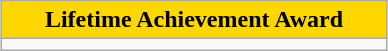<table class = "wikitable" style="margin:1em auto;">
<tr>
<th style="background:gold" width = "250">Lifetime Achievement Award</th>
</tr>
<tr>
<td></td>
</tr>
</table>
